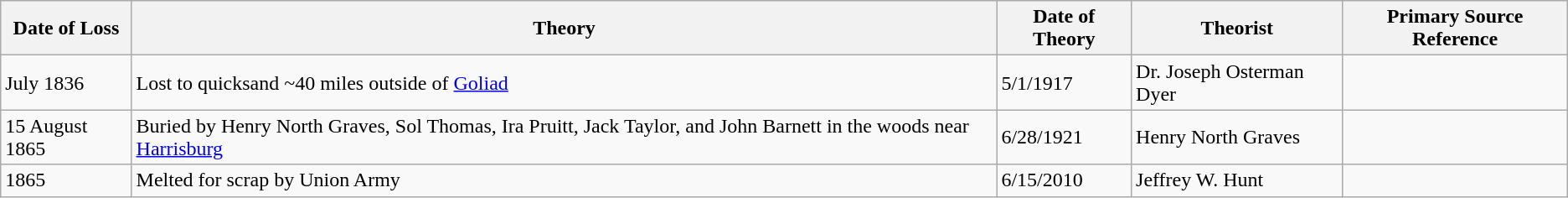<table class="wikitable">
<tr>
<th>Date of Loss</th>
<th>Theory</th>
<th>Date of Theory</th>
<th>Theorist</th>
<th>Primary Source Reference</th>
</tr>
<tr>
<td>July 1836</td>
<td>Lost to quicksand ~40 miles outside of <a href='#'>Goliad</a></td>
<td>5/1/1917</td>
<td>Dr. Joseph Osterman Dyer</td>
<td></td>
</tr>
<tr>
<td>15 August 1865</td>
<td>Buried by Henry North Graves, Sol Thomas, Ira Pruitt, Jack Taylor, and John Barnett in the woods near <a href='#'>Harrisburg</a></td>
<td>6/28/1921</td>
<td>Henry North Graves</td>
<td></td>
</tr>
<tr>
<td>1865</td>
<td>Melted for scrap by Union Army</td>
<td>6/15/2010</td>
<td>Jeffrey W. Hunt</td>
<td></td>
</tr>
</table>
